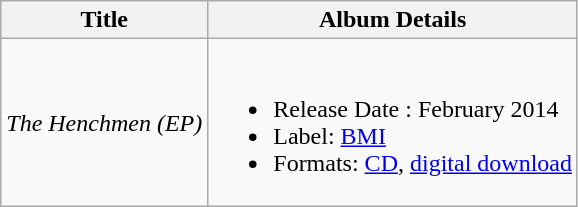<table class="wikitable">
<tr>
<th>Title</th>
<th>Album Details</th>
</tr>
<tr>
<td><em>The Henchmen (EP)</em></td>
<td><br><ul><li>Release Date : February 2014</li><li>Label: <a href='#'>BMI</a></li><li>Formats: <a href='#'>CD</a>, <a href='#'>digital download</a></li></ul></td>
</tr>
</table>
